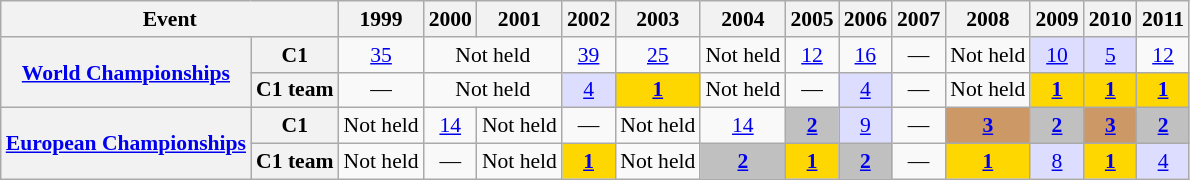<table class="wikitable plainrowheaders" style=font-size:90%>
<tr>
<th scope="col" colspan=2>Event</th>
<th scope="col">1999</th>
<th scope="col">2000</th>
<th scope="col">2001</th>
<th scope="col">2002</th>
<th scope="col">2003</th>
<th scope="col">2004</th>
<th scope="col">2005</th>
<th scope="col">2006</th>
<th scope="col">2007</th>
<th scope="col">2008</th>
<th scope="col">2009</th>
<th scope="col">2010</th>
<th scope="col">2011</th>
</tr>
<tr style="text-align:center;">
<th scope="row" rowspan=2><a href='#'>World Championships</a></th>
<th scope="row">C1</th>
<td><a href='#'>35</a></td>
<td colspan=2>Not held</td>
<td><a href='#'>39</a></td>
<td><a href='#'>25</a></td>
<td>Not held</td>
<td><a href='#'>12</a></td>
<td><a href='#'>16</a></td>
<td>—</td>
<td>Not held</td>
<td style="background:#ddf;"><a href='#'>10</a></td>
<td style="background:#ddf;"><a href='#'>5</a></td>
<td><a href='#'>12</a></td>
</tr>
<tr style="text-align:center;">
<th scope="row">C1 team</th>
<td>—</td>
<td colspan=2>Not held</td>
<td style="background:#ddf;"><a href='#'>4</a></td>
<td style="background:gold;"><a href='#'><strong>1</strong></a></td>
<td>Not held</td>
<td>—</td>
<td style="background:#ddf;"><a href='#'>4</a></td>
<td>—</td>
<td>Not held</td>
<td style="background:gold;"><a href='#'><strong>1</strong></a></td>
<td style="background:gold;"><a href='#'><strong>1</strong></a></td>
<td style="background:gold;"><a href='#'><strong>1</strong></a></td>
</tr>
<tr style="text-align:center;">
<th scope="row" rowspan=2><a href='#'>European Championships</a></th>
<th scope="row">C1</th>
<td>Not held</td>
<td><a href='#'>14</a></td>
<td>Not held</td>
<td>—</td>
<td>Not held</td>
<td><a href='#'>14</a></td>
<td style="background:silver;"><a href='#'><strong>2</strong></a></td>
<td style="background:#ddf;"><a href='#'>9</a></td>
<td>—</td>
<td style="background:#cc9966;"><a href='#'><strong>3</strong></a></td>
<td style="background:silver;"><a href='#'><strong>2</strong></a></td>
<td style="background:#cc9966;"><a href='#'><strong>3</strong></a></td>
<td style="background:silver;"><a href='#'><strong>2</strong></a></td>
</tr>
<tr style="text-align:center;">
<th scope="row">C1 team</th>
<td>Not held</td>
<td>—</td>
<td>Not held</td>
<td style="background:gold;"><a href='#'><strong>1</strong></a></td>
<td>Not held</td>
<td style="background:silver;"><a href='#'><strong>2</strong></a></td>
<td style="background:gold;"><a href='#'><strong>1</strong></a></td>
<td style="background:silver;"><a href='#'><strong>2</strong></a></td>
<td>—</td>
<td style="background:gold;"><a href='#'><strong>1</strong></a></td>
<td style="background:#ddf;"><a href='#'>8</a></td>
<td style="background:gold;"><a href='#'><strong>1</strong></a></td>
<td style="background:#ddf;"><a href='#'>4</a></td>
</tr>
</table>
